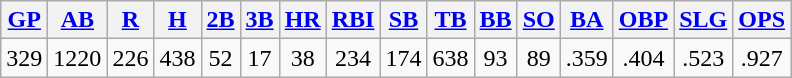<table class="wikitable">
<tr>
<th><a href='#'>GP</a></th>
<th><a href='#'>AB</a></th>
<th><a href='#'>R</a></th>
<th><a href='#'>H</a></th>
<th><a href='#'>2B</a></th>
<th><a href='#'>3B</a></th>
<th><a href='#'>HR</a></th>
<th><a href='#'>RBI</a></th>
<th><a href='#'>SB</a></th>
<th><a href='#'>TB</a></th>
<th><a href='#'>BB</a></th>
<th><a href='#'>SO</a></th>
<th><a href='#'>BA</a></th>
<th><a href='#'>OBP</a></th>
<th><a href='#'>SLG</a></th>
<th><a href='#'>OPS</a></th>
</tr>
<tr align=center>
<td>329</td>
<td>1220</td>
<td>226</td>
<td>438</td>
<td>52</td>
<td>17</td>
<td>38</td>
<td>234</td>
<td>174</td>
<td>638</td>
<td>93</td>
<td>89</td>
<td>.359</td>
<td>.404</td>
<td>.523</td>
<td>.927</td>
</tr>
</table>
